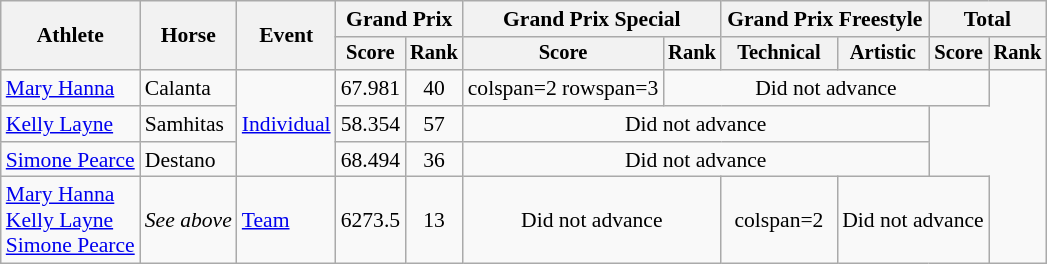<table class=wikitable style=font-size:90%;text-align:center>
<tr>
<th rowspan=2>Athlete</th>
<th rowspan=2>Horse</th>
<th rowspan=2>Event</th>
<th colspan=2>Grand Prix</th>
<th colspan=2>Grand Prix Special</th>
<th colspan=2>Grand Prix Freestyle</th>
<th colspan=2>Total</th>
</tr>
<tr style=font-size:95%>
<th>Score</th>
<th>Rank</th>
<th>Score</th>
<th>Rank</th>
<th>Technical</th>
<th>Artistic</th>
<th>Score</th>
<th>Rank</th>
</tr>
<tr>
<td align=left><a href='#'>Mary Hanna</a></td>
<td align=left>Calanta</td>
<td rowspan=3 align=left><a href='#'>Individual</a></td>
<td>67.981</td>
<td>40</td>
<td>colspan=2 rowspan=3 </td>
<td colspan="4">Did not advance</td>
</tr>
<tr>
<td align=left><a href='#'>Kelly Layne</a></td>
<td align=left>Samhitas</td>
<td>58.354</td>
<td>57</td>
<td colspan="4">Did not advance</td>
</tr>
<tr>
<td align=left><a href='#'>Simone Pearce</a></td>
<td align=left>Destano</td>
<td>68.494</td>
<td>36</td>
<td colspan="4">Did not advance</td>
</tr>
<tr>
<td align=left><a href='#'>Mary Hanna</a><br><a href='#'>Kelly Layne</a><br><a href='#'>Simone Pearce</a></td>
<td align=left><em>See above</em></td>
<td align=left><a href='#'>Team</a></td>
<td>6273.5</td>
<td>13</td>
<td colspan="2">Did not advance</td>
<td>colspan=2 </td>
<td colspan="2">Did not advance</td>
</tr>
</table>
